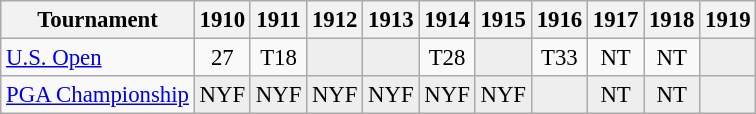<table class="wikitable" style="font-size:95%;text-align:center;">
<tr>
<th>Tournament</th>
<th>1910</th>
<th>1911</th>
<th>1912</th>
<th>1913</th>
<th>1914</th>
<th>1915</th>
<th>1916</th>
<th>1917</th>
<th>1918</th>
<th>1919</th>
</tr>
<tr>
<td align=left><a href='#'>U.S. Open</a></td>
<td>27</td>
<td>T18</td>
<td style="background:#eeeeee;"></td>
<td style="background:#eeeeee;"></td>
<td>T28</td>
<td style="background:#eeeeee;"></td>
<td>T33</td>
<td>NT</td>
<td>NT</td>
<td style="background:#eeeeee;"></td>
</tr>
<tr>
<td align=left><a href='#'>PGA Championship</a></td>
<td style="background:#eeeeee;">NYF</td>
<td style="background:#eeeeee;">NYF</td>
<td style="background:#eeeeee;">NYF</td>
<td style="background:#eeeeee;">NYF</td>
<td style="background:#eeeeee;">NYF</td>
<td style="background:#eeeeee;">NYF</td>
<td style="background:#eeeeee;"></td>
<td style="background:#eeeeee;">NT</td>
<td style="background:#eeeeee;">NT</td>
<td style="background:#eeeeee;"></td>
</tr>
</table>
